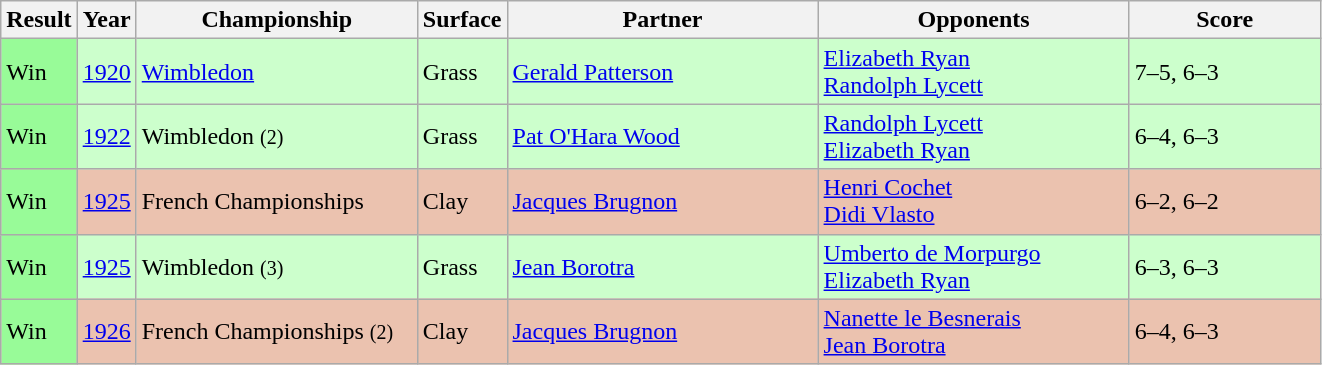<table class='sortable wikitable'>
<tr>
<th style="width:40px">Result</th>
<th style="width:30px">Year</th>
<th style="width:180px">Championship</th>
<th style="width:50px">Surface</th>
<th style="width:200px">Partner</th>
<th style="width:200px">Opponents</th>
<th style="width:120px" class="unsortable">Score</th>
</tr>
<tr style="background:#cfc;">
<td style="background:#98fb98;">Win</td>
<td><a href='#'>1920</a></td>
<td><a href='#'>Wimbledon</a></td>
<td>Grass</td>
<td> <a href='#'>Gerald Patterson</a></td>
<td> <a href='#'>Elizabeth Ryan</a><br> <a href='#'>Randolph Lycett </a></td>
<td>7–5, 6–3</td>
</tr>
<tr style="background:#cfc;">
<td style="background:#98fb98;">Win</td>
<td><a href='#'>1922</a></td>
<td>Wimbledon <small>(2)</small></td>
<td>Grass</td>
<td> <a href='#'>Pat O'Hara Wood</a></td>
<td> <a href='#'>Randolph Lycett</a><br> <a href='#'>Elizabeth Ryan</a></td>
<td>6–4, 6–3</td>
</tr>
<tr style="background:#ebc2af;">
<td style="background:#98fb98;">Win</td>
<td><a href='#'>1925</a></td>
<td>French Championships</td>
<td>Clay</td>
<td> <a href='#'>Jacques Brugnon</a></td>
<td> <a href='#'>Henri Cochet</a><br> <a href='#'>Didi Vlasto</a></td>
<td>6–2, 6–2</td>
</tr>
<tr style="background:#cfc;">
<td style="background:#98fb98;">Win</td>
<td><a href='#'>1925</a></td>
<td>Wimbledon <small>(3)</small></td>
<td>Grass</td>
<td> <a href='#'>Jean Borotra</a></td>
<td> <a href='#'>Umberto de Morpurgo</a><br> <a href='#'>Elizabeth Ryan</a></td>
<td>6–3, 6–3</td>
</tr>
<tr style="background:#ebc2af;">
<td style="background:#98fb98;">Win</td>
<td><a href='#'>1926</a></td>
<td>French Championships <small>(2)</small></td>
<td>Clay</td>
<td> <a href='#'>Jacques Brugnon</a></td>
<td> <a href='#'>Nanette le Besnerais</a><br> <a href='#'>Jean Borotra</a></td>
<td>6–4, 6–3</td>
</tr>
</table>
